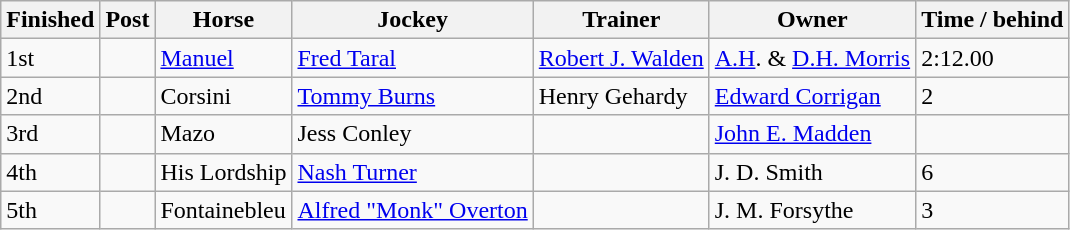<table class="wikitable">
<tr>
<th>Finished</th>
<th>Post</th>
<th>Horse</th>
<th>Jockey</th>
<th>Trainer</th>
<th>Owner</th>
<th>Time / behind</th>
</tr>
<tr>
<td>1st</td>
<td></td>
<td><a href='#'>Manuel</a></td>
<td><a href='#'>Fred Taral</a></td>
<td><a href='#'>Robert J. Walden</a></td>
<td><a href='#'>A.H</a>. & <a href='#'>D.H. Morris</a></td>
<td>2:12.00</td>
</tr>
<tr>
<td>2nd</td>
<td></td>
<td>Corsini</td>
<td><a href='#'>Tommy Burns</a></td>
<td>Henry Gehardy</td>
<td><a href='#'>Edward Corrigan</a></td>
<td>2</td>
</tr>
<tr>
<td>3rd</td>
<td></td>
<td>Mazo</td>
<td>Jess Conley</td>
<td></td>
<td><a href='#'>John E. Madden</a></td>
<td></td>
</tr>
<tr>
<td>4th</td>
<td></td>
<td>His Lordship</td>
<td><a href='#'>Nash Turner</a></td>
<td></td>
<td>J. D. Smith</td>
<td>6</td>
</tr>
<tr>
<td>5th</td>
<td></td>
<td>Fontainebleu</td>
<td><a href='#'>Alfred "Monk" Overton</a></td>
<td></td>
<td>J. M. Forsythe</td>
<td>3</td>
</tr>
</table>
